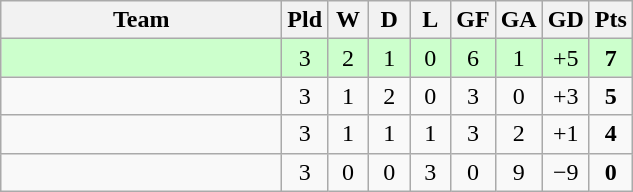<table class="wikitable" style="text-align:center;">
<tr>
<th width=180>Team</th>
<th width=20>Pld</th>
<th width=20>W</th>
<th width=20>D</th>
<th width=20>L</th>
<th width=20>GF</th>
<th width=20>GA</th>
<th width=20>GD</th>
<th width=20>Pts</th>
</tr>
<tr style="background:#cfc;">
<td align="left"><em></em></td>
<td>3</td>
<td>2</td>
<td>1</td>
<td>0</td>
<td>6</td>
<td>1</td>
<td>+5</td>
<td><strong>7</strong></td>
</tr>
<tr>
<td align="left"></td>
<td>3</td>
<td>1</td>
<td>2</td>
<td>0</td>
<td>3</td>
<td>0</td>
<td>+3</td>
<td><strong>5</strong></td>
</tr>
<tr>
<td align="left"></td>
<td>3</td>
<td>1</td>
<td>1</td>
<td>1</td>
<td>3</td>
<td>2</td>
<td>+1</td>
<td><strong>4</strong></td>
</tr>
<tr>
<td align="left"></td>
<td>3</td>
<td>0</td>
<td>0</td>
<td>3</td>
<td>0</td>
<td>9</td>
<td>−9</td>
<td><strong>0</strong></td>
</tr>
</table>
